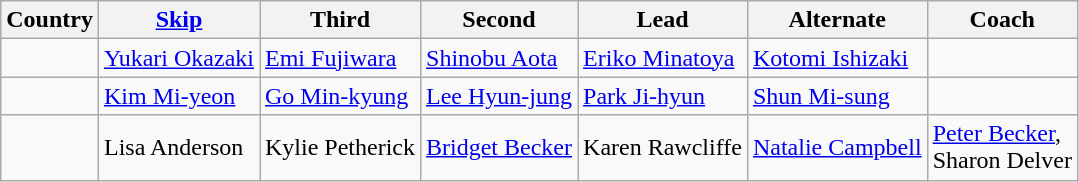<table class="wikitable">
<tr>
<th>Country</th>
<th><a href='#'>Skip</a></th>
<th>Third</th>
<th>Second</th>
<th>Lead</th>
<th>Alternate</th>
<th>Coach</th>
</tr>
<tr>
<td></td>
<td><a href='#'>Yukari Okazaki</a></td>
<td><a href='#'>Emi Fujiwara</a></td>
<td><a href='#'>Shinobu Aota</a></td>
<td><a href='#'>Eriko Minatoya</a></td>
<td><a href='#'>Kotomi Ishizaki</a></td>
<td></td>
</tr>
<tr>
<td></td>
<td><a href='#'>Kim Mi-yeon</a></td>
<td><a href='#'>Go Min-kyung</a></td>
<td><a href='#'>Lee Hyun-jung</a></td>
<td><a href='#'>Park Ji-hyun</a></td>
<td><a href='#'>Shun Mi-sung</a></td>
<td></td>
</tr>
<tr>
<td></td>
<td>Lisa Anderson</td>
<td>Kylie Petherick</td>
<td><a href='#'>Bridget Becker</a></td>
<td>Karen Rawcliffe</td>
<td><a href='#'>Natalie Campbell</a></td>
<td><a href='#'>Peter Becker</a>,<br>Sharon Delver</td>
</tr>
</table>
